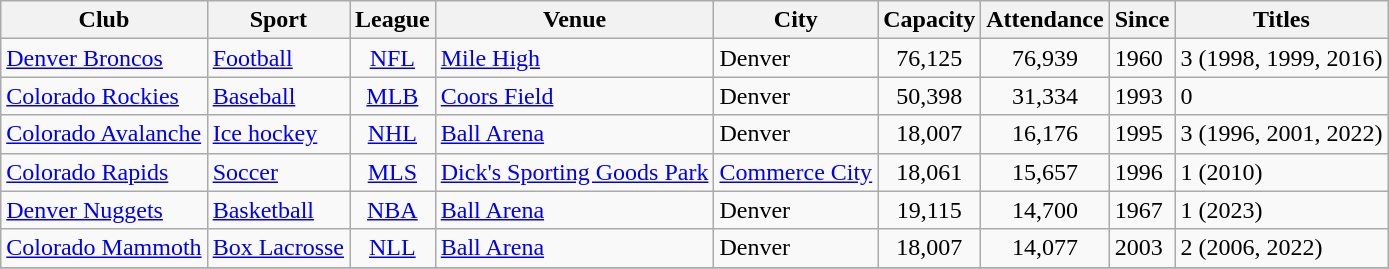<table class="wikitable sortable">
<tr>
<th>Club</th>
<th>Sport</th>
<th>League</th>
<th>Venue</th>
<th>City</th>
<th>Capacity</th>
<th>Attendance</th>
<th>Since</th>
<th>Titles</th>
</tr>
<tr>
<td><a href='#'>Denver Broncos</a></td>
<td><a href='#'>Football</a></td>
<td align=center><a href='#'>NFL</a></td>
<td><a href='#'>Mile High</a></td>
<td>Denver</td>
<td align=center>76,125</td>
<td align=center>76,939</td>
<td>1960</td>
<td>3 (1998, 1999, 2016)</td>
</tr>
<tr>
<td><a href='#'>Colorado Rockies</a></td>
<td><a href='#'>Baseball</a></td>
<td align=center><a href='#'>MLB</a></td>
<td><a href='#'>Coors Field</a></td>
<td>Denver</td>
<td align=center>50,398</td>
<td align=center>31,334</td>
<td>1993</td>
<td>0</td>
</tr>
<tr>
<td><a href='#'>Colorado Avalanche</a></td>
<td><a href='#'>Ice hockey</a></td>
<td align=center><a href='#'>NHL</a></td>
<td><a href='#'>Ball Arena</a></td>
<td>Denver</td>
<td align=center>18,007</td>
<td align=center>16,176</td>
<td>1995</td>
<td>3 (1996, 2001, 2022)</td>
</tr>
<tr>
<td><a href='#'>Colorado Rapids</a></td>
<td><a href='#'>Soccer</a></td>
<td align=center><a href='#'>MLS</a></td>
<td><a href='#'>Dick's Sporting Goods Park</a></td>
<td><a href='#'>Commerce City</a></td>
<td align=center>18,061</td>
<td align=center>15,657</td>
<td>1996</td>
<td>1 (2010)</td>
</tr>
<tr>
<td><a href='#'>Denver Nuggets</a></td>
<td><a href='#'>Basketball</a></td>
<td align=center><a href='#'>NBA</a></td>
<td><a href='#'>Ball Arena</a></td>
<td>Denver</td>
<td align=center>19,115</td>
<td align=center>14,700</td>
<td>1967</td>
<td>1 (2023)</td>
</tr>
<tr>
<td><a href='#'>Colorado Mammoth</a></td>
<td><a href='#'>Box Lacrosse</a></td>
<td align=center><a href='#'>NLL</a></td>
<td><a href='#'>Ball Arena</a></td>
<td>Denver</td>
<td align=center>18,007</td>
<td align=center>14,077</td>
<td>2003</td>
<td>2 (2006, 2022)</td>
</tr>
<tr>
</tr>
</table>
